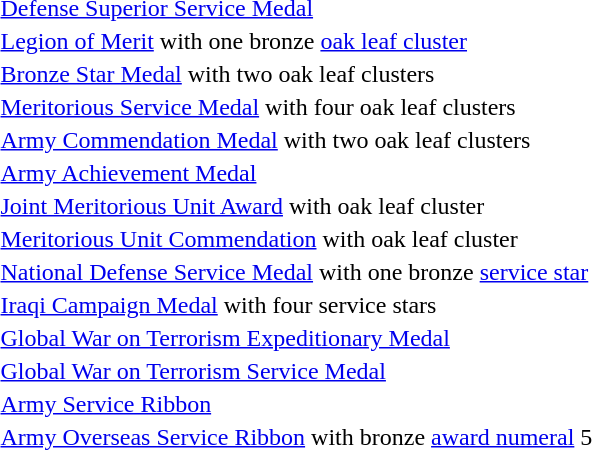<table>
<tr>
<td></td>
<td><a href='#'>Defense Superior Service Medal</a></td>
</tr>
<tr>
<td></td>
<td><a href='#'>Legion of Merit</a> with one bronze <a href='#'>oak leaf cluster</a></td>
</tr>
<tr>
<td></td>
<td><a href='#'>Bronze Star Medal</a> with two oak leaf clusters</td>
</tr>
<tr>
<td></td>
<td><a href='#'>Meritorious Service Medal</a> with four oak leaf clusters</td>
</tr>
<tr>
<td></td>
<td><a href='#'>Army Commendation Medal</a> with two oak leaf clusters</td>
</tr>
<tr>
<td></td>
<td><a href='#'>Army Achievement Medal</a></td>
</tr>
<tr>
<td></td>
<td><a href='#'>Joint Meritorious Unit Award</a> with oak leaf cluster</td>
</tr>
<tr>
<td></td>
<td><a href='#'>Meritorious Unit Commendation</a> with oak leaf cluster</td>
</tr>
<tr>
<td></td>
<td><a href='#'>National Defense Service Medal</a> with one bronze <a href='#'>service star</a></td>
</tr>
<tr>
<td></td>
<td><a href='#'>Iraqi Campaign Medal</a> with four service stars</td>
</tr>
<tr>
<td></td>
<td><a href='#'>Global War on Terrorism Expeditionary Medal</a></td>
</tr>
<tr>
<td></td>
<td><a href='#'>Global War on Terrorism Service Medal</a></td>
</tr>
<tr>
<td></td>
<td><a href='#'>Army Service Ribbon</a></td>
</tr>
<tr>
<td><span></span></td>
<td><a href='#'>Army Overseas Service Ribbon</a> with bronze <a href='#'>award numeral</a> 5</td>
</tr>
</table>
